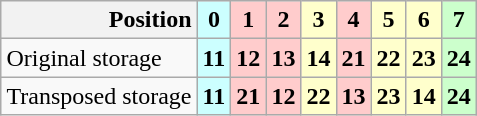<table class="wikitable" style="float:right; color:black">
<tr>
<th style="text-align:right;">Position</th>
<th style="background:#ccffff">0</th>
<th style="background:#ffcccc">1</th>
<th style="background:#ffcccc">2</th>
<th style="background:#ffffcc">3</th>
<th style="background:#ffcccc">4</th>
<th style="background:#ffffcc">5</th>
<th style="background:#ffffcc">6</th>
<th style="background:#ccffcc">7</th>
</tr>
<tr>
<td>Original storage</td>
<th style="background:#ccffff">11</th>
<th style="background:#ffcccc">12</th>
<th style="background:#ffcccc">13</th>
<th style="background:#ffffcc">14</th>
<th style="background:#ffcccc">21</th>
<th style="background:#ffffcc">22</th>
<th style="background:#ffffcc">23</th>
<th style="background:#ccffcc">24</th>
</tr>
<tr>
<td>Transposed storage</td>
<th style="background:#ccffff">11</th>
<th style="background:#ffcccc">21</th>
<th style="background:#ffcccc">12</th>
<th style="background:#ffffcc">22</th>
<th style="background:#ffcccc">13</th>
<th style="background:#ffffcc">23</th>
<th style="background:#ffffcc">14</th>
<th style="background:#ccffcc">24</th>
</tr>
</table>
